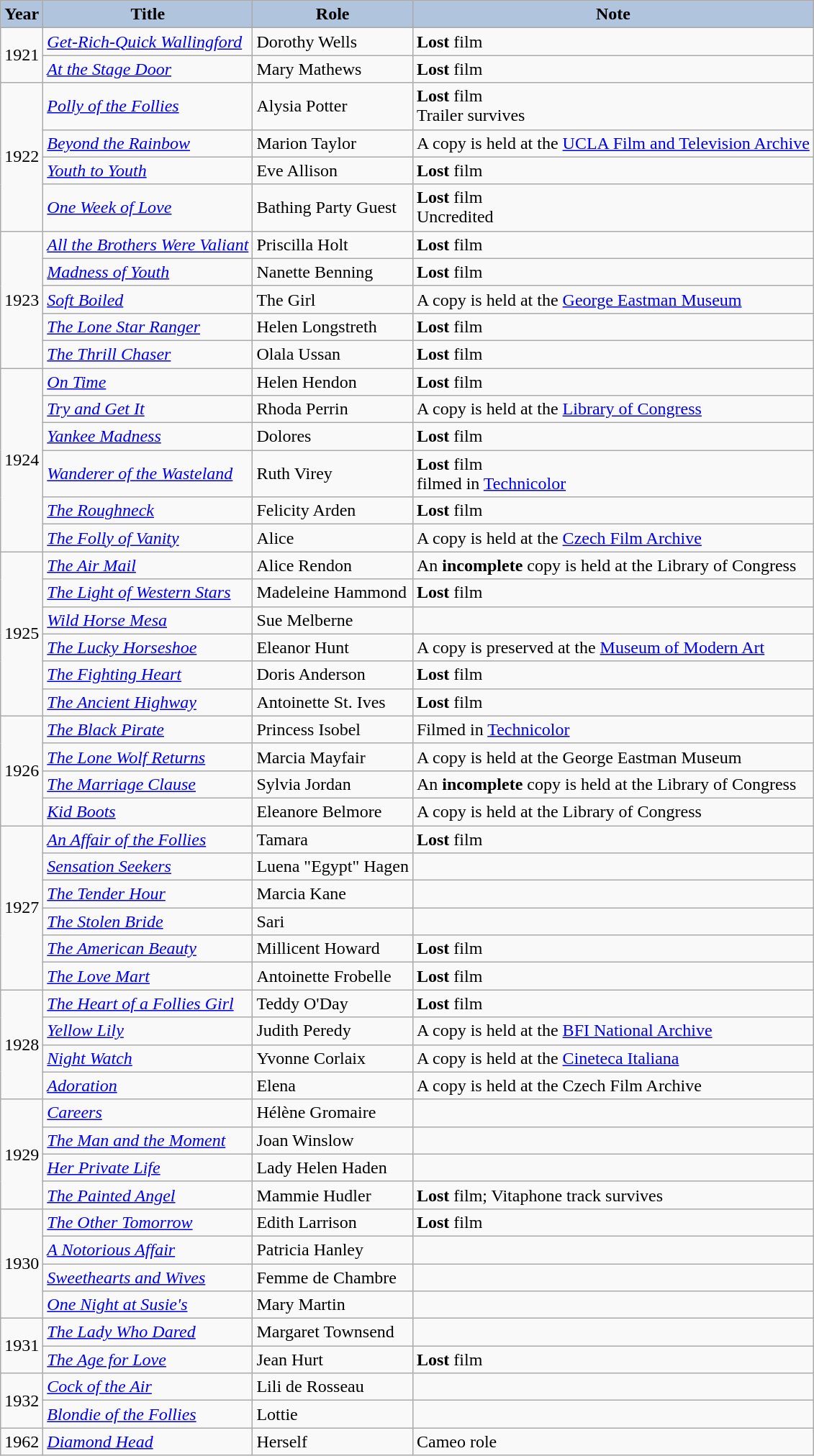<table class="wikitable">
<tr>
<th style="background:#B0C4DE;">Year</th>
<th style="background:#B0C4DE;">Title</th>
<th style="background:#B0C4DE;">Role</th>
<th style="background:#B0C4DE;">Note</th>
</tr>
<tr>
<td rowspan=2>1921</td>
<td><em><a href='#'>Get-Rich-Quick Wallingford</a></em></td>
<td>Dorothy Wells</td>
<td><strong>Lost</strong> film</td>
</tr>
<tr>
<td><em><a href='#'>At the Stage Door</a></em></td>
<td>Mary Mathews</td>
<td><strong>Lost</strong> film</td>
</tr>
<tr>
<td rowspan=4>1922</td>
<td><em><a href='#'>Polly of the Follies</a></em></td>
<td>Alysia Potter</td>
<td><strong>Lost</strong> film <br> Trailer survives</td>
</tr>
<tr>
<td><em><a href='#'>Beyond the Rainbow</a></em></td>
<td>Marion Taylor</td>
<td>A copy is held at the <a href='#'>UCLA Film and Television Archive</a></td>
</tr>
<tr>
<td><em><a href='#'>Youth to Youth</a></em></td>
<td>Eve Allison</td>
<td><strong>Lost</strong> film</td>
</tr>
<tr>
<td><em><a href='#'>One Week of Love</a></em></td>
<td>Bathing Party Guest</td>
<td><strong>Lost</strong> film <br> Uncredited</td>
</tr>
<tr>
<td rowspan=5>1923</td>
<td><em><a href='#'>All the Brothers Were Valiant</a></em></td>
<td>Priscilla Holt</td>
<td><strong>Lost</strong> film</td>
</tr>
<tr>
<td><em><a href='#'>Madness of Youth</a></em></td>
<td>Nanette Benning</td>
<td><strong>Lost</strong> film</td>
</tr>
<tr>
<td><em><a href='#'>Soft Boiled</a></em></td>
<td>The Girl</td>
<td>A copy is held at the <a href='#'>George Eastman Museum</a></td>
</tr>
<tr>
<td><em><a href='#'>The Lone Star Ranger</a></em></td>
<td>Helen Longstreth</td>
<td><strong>Lost</strong> film</td>
</tr>
<tr>
<td><em><a href='#'>The Thrill Chaser</a></em></td>
<td>Olala Ussan</td>
<td><strong>Lost</strong> film</td>
</tr>
<tr>
<td rowspan=6>1924</td>
<td><em><a href='#'>On Time</a></em></td>
<td>Helen Hendon</td>
<td><strong>Lost</strong> film</td>
</tr>
<tr>
<td><em><a href='#'>Try and Get It</a></em></td>
<td>Rhoda Perrin</td>
<td>A copy is held at the <a href='#'>Library of Congress</a></td>
</tr>
<tr>
<td><em><a href='#'>Yankee Madness</a></em></td>
<td>Dolores</td>
<td><strong>Lost</strong> film</td>
</tr>
<tr>
<td><em><a href='#'>Wanderer of the Wasteland</a></em></td>
<td>Ruth Virey</td>
<td><strong>Lost</strong> film<br> filmed in <a href='#'>Technicolor</a></td>
</tr>
<tr>
<td><em><a href='#'>The Roughneck</a></em></td>
<td>Felicity Arden</td>
<td><strong>Lost</strong> film</td>
</tr>
<tr>
<td><em><a href='#'>The Folly of Vanity</a></em></td>
<td>Alice</td>
<td>A copy is held at the <a href='#'>Czech Film Archive</a></td>
</tr>
<tr>
<td rowspan=6>1925</td>
<td><em><a href='#'>The Air Mail</a></em></td>
<td>Alice Rendon</td>
<td>An <strong>incomplete</strong> copy is held at the Library of Congress</td>
</tr>
<tr>
<td><em><a href='#'>The Light of Western Stars</a></em></td>
<td>Madeleine Hammond</td>
<td><strong>Lost</strong> film</td>
</tr>
<tr>
<td><em><a href='#'>Wild Horse Mesa</a></em></td>
<td>Sue Melberne</td>
<td></td>
</tr>
<tr>
<td><em><a href='#'>The Lucky Horseshoe</a></em></td>
<td>Eleanor Hunt</td>
<td>A copy is preserved at the <a href='#'>Museum of Modern Art</a></td>
</tr>
<tr>
<td><em><a href='#'>The Fighting Heart</a></em></td>
<td>Doris Anderson</td>
<td><strong>Lost</strong> film</td>
</tr>
<tr>
<td><em><a href='#'>The Ancient Highway</a></em></td>
<td>Antoinette St. Ives</td>
<td><strong>Lost</strong> film</td>
</tr>
<tr>
<td rowspan=4>1926</td>
<td><em><a href='#'>The Black Pirate</a></em></td>
<td>Princess Isobel</td>
<td>Filmed in <a href='#'>Technicolor</a></td>
</tr>
<tr>
<td><em><a href='#'>The Lone Wolf Returns</a></em></td>
<td>Marcia Mayfair</td>
<td>A copy is held at the George Eastman Museum</td>
</tr>
<tr>
<td><em><a href='#'>The Marriage Clause</a></em></td>
<td>Sylvia Jordan</td>
<td>An <strong>incomplete</strong> copy is held at the Library of Congress</td>
</tr>
<tr>
<td><em><a href='#'>Kid Boots</a></em></td>
<td>Eleanore Belmore</td>
<td>A copy is held at the Library of Congress</td>
</tr>
<tr>
<td rowspan=6>1927</td>
<td><em><a href='#'>An Affair of the Follies</a></em></td>
<td>Tamara</td>
<td><strong>Lost</strong> film</td>
</tr>
<tr>
<td><em><a href='#'>Sensation Seekers</a></em></td>
<td>Luena "Egypt" Hagen</td>
<td></td>
</tr>
<tr>
<td><em><a href='#'>The Tender Hour</a></em></td>
<td>Marcia Kane</td>
<td></td>
</tr>
<tr>
<td><em><a href='#'>The Stolen Bride</a></em></td>
<td>Sari</td>
<td></td>
</tr>
<tr>
<td><em><a href='#'>The American Beauty</a></em></td>
<td>Millicent Howard</td>
<td><strong>Lost</strong> film</td>
</tr>
<tr>
<td><em><a href='#'>The Love Mart</a></em></td>
<td>Antoinette Frobelle</td>
<td><strong>Lost</strong> film</td>
</tr>
<tr>
<td rowspan=4>1928</td>
<td><em><a href='#'>The Heart of a Follies Girl</a></em></td>
<td>Teddy O'Day</td>
<td><strong>Lost</strong> film</td>
</tr>
<tr>
<td><em><a href='#'>Yellow Lily</a></em></td>
<td>Judith Peredy</td>
<td>A copy is held at the <a href='#'>BFI National Archive</a></td>
</tr>
<tr>
<td><em><a href='#'>Night Watch</a></em></td>
<td>Yvonne Corlaix</td>
<td>A copy is held at the <a href='#'>Cineteca Italiana</a></td>
</tr>
<tr>
<td><em><a href='#'>Adoration</a></em></td>
<td>Elena</td>
<td>A copy is held at the Czech Film Archive</td>
</tr>
<tr>
<td rowspan=4>1929</td>
<td><em><a href='#'>Careers</a></em></td>
<td>Hélène Gromaire</td>
<td></td>
</tr>
<tr>
<td><em><a href='#'>The Man and the Moment</a></em></td>
<td>Joan Winslow</td>
<td></td>
</tr>
<tr>
<td><em><a href='#'>Her Private Life</a></em></td>
<td>Lady Helen Haden</td>
<td></td>
</tr>
<tr>
<td><em><a href='#'>The Painted Angel</a></em></td>
<td>Mammie Hudler</td>
<td><strong>Lost</strong> film; Vitaphone track survives</td>
</tr>
<tr>
<td rowspan=4>1930</td>
<td><em><a href='#'>The Other Tomorrow</a></em></td>
<td>Edith Larrison</td>
<td><strong>Lost</strong> film</td>
</tr>
<tr>
<td><em><a href='#'>A Notorious Affair</a></em></td>
<td>Patricia Hanley</td>
<td></td>
</tr>
<tr>
<td><em><a href='#'>Sweethearts and Wives</a></em></td>
<td>Femme de Chambre</td>
<td></td>
</tr>
<tr>
<td><em><a href='#'>One Night at Susie's</a></em></td>
<td>Mary Martin</td>
<td></td>
</tr>
<tr>
<td rowspan=2>1931</td>
<td><em><a href='#'>The Lady Who Dared</a></em></td>
<td>Margaret Townsend</td>
<td></td>
</tr>
<tr>
<td><em><a href='#'>The Age for Love</a></em></td>
<td>Jean Hurt</td>
<td><strong>Lost</strong> film</td>
</tr>
<tr>
<td rowspan=2>1932</td>
<td><em><a href='#'>Cock of the Air</a></em></td>
<td>Lili de Rosseau</td>
<td></td>
</tr>
<tr>
<td><em><a href='#'>Blondie of the Follies</a></em></td>
<td>Lottie</td>
<td></td>
</tr>
<tr>
<td>1962</td>
<td><em><a href='#'>Diamond Head</a></em></td>
<td>Herself</td>
<td>Cameo role</td>
</tr>
</table>
